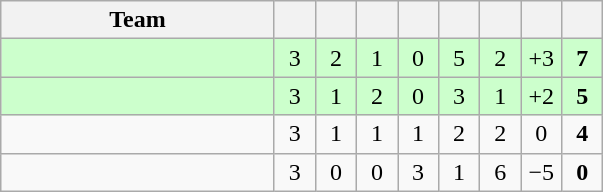<table class="wikitable" style="text-align:center;">
<tr>
<th width="175">Team</th>
<th width="20"></th>
<th width="20"></th>
<th width="20"></th>
<th width="20"></th>
<th width="20"></th>
<th width="20"></th>
<th width="20"></th>
<th width="20"></th>
</tr>
<tr bgcolor="#ccffcc">
<td align=left></td>
<td>3</td>
<td>2</td>
<td>1</td>
<td>0</td>
<td>5</td>
<td>2</td>
<td>+3</td>
<td><strong>7</strong></td>
</tr>
<tr bgcolor="#ccffcc">
<td align=left></td>
<td>3</td>
<td>1</td>
<td>2</td>
<td>0</td>
<td>3</td>
<td>1</td>
<td>+2</td>
<td><strong>5</strong></td>
</tr>
<tr>
<td align=left></td>
<td>3</td>
<td>1</td>
<td>1</td>
<td>1</td>
<td>2</td>
<td>2</td>
<td>0</td>
<td><strong>4</strong></td>
</tr>
<tr>
<td align=left></td>
<td>3</td>
<td>0</td>
<td>0</td>
<td>3</td>
<td>1</td>
<td>6</td>
<td>−5</td>
<td><strong>0</strong></td>
</tr>
</table>
